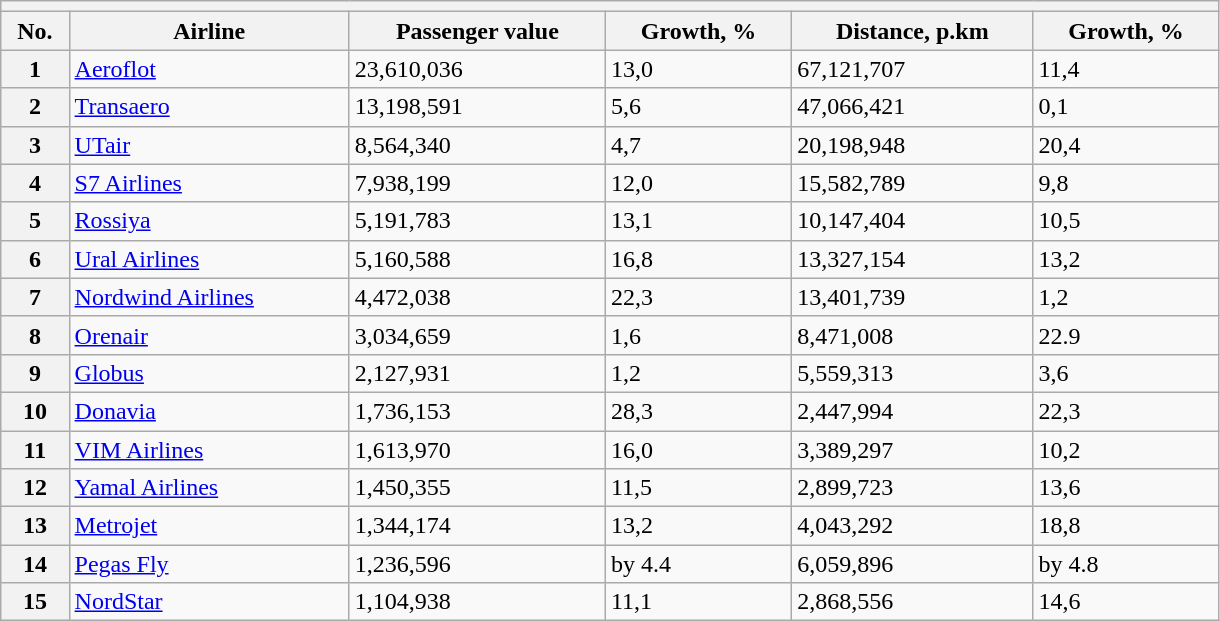<table class="sortable wikitable" style="text-align: centre">
<tr>
<th colspan="6" style="width:805px;"></th>
</tr>
<tr>
<th>No.</th>
<th>Airline</th>
<th>Passenger value</th>
<th>Growth, %</th>
<th>Distance, p.km</th>
<th>Growth, %</th>
</tr>
<tr>
<th>1</th>
<td><a href='#'>Aeroflot</a></td>
<td>23,610,036</td>
<td> 13,0</td>
<td>67,121,707</td>
<td> 11,4</td>
</tr>
<tr>
<th>2</th>
<td><a href='#'>Transaero</a></td>
<td>13,198,591</td>
<td> 5,6</td>
<td>47,066,421</td>
<td> 0,1</td>
</tr>
<tr>
<th>3</th>
<td><a href='#'>UTair</a></td>
<td>8,564,340</td>
<td> 4,7</td>
<td>20,198,948</td>
<td> 20,4</td>
</tr>
<tr>
<th>4</th>
<td><a href='#'>S7 Airlines</a></td>
<td>7,938,199</td>
<td> 12,0</td>
<td>15,582,789</td>
<td> 9,8</td>
</tr>
<tr>
<th>5</th>
<td><a href='#'>Rossiya</a></td>
<td>5,191,783</td>
<td> 13,1</td>
<td>10,147,404</td>
<td> 10,5</td>
</tr>
<tr>
<th>6</th>
<td><a href='#'>Ural Airlines</a></td>
<td>5,160,588</td>
<td> 16,8</td>
<td>13,327,154</td>
<td> 13,2</td>
</tr>
<tr>
<th>7</th>
<td><a href='#'>Nordwind Airlines</a></td>
<td>4,472,038</td>
<td> 22,3</td>
<td>13,401,739</td>
<td> 1,2</td>
</tr>
<tr>
<th>8</th>
<td><a href='#'>Orenair</a></td>
<td>3,034,659</td>
<td> 1,6</td>
<td>8,471,008</td>
<td> 22.9</td>
</tr>
<tr>
<th>9</th>
<td><a href='#'>Globus</a></td>
<td>2,127,931</td>
<td> 1,2</td>
<td>5,559,313</td>
<td> 3,6</td>
</tr>
<tr>
<th>10</th>
<td><a href='#'>Donavia</a></td>
<td>1,736,153</td>
<td> 28,3</td>
<td>2,447,994</td>
<td> 22,3</td>
</tr>
<tr>
<th>11</th>
<td><a href='#'>VIM Airlines</a></td>
<td>1,613,970</td>
<td> 16,0</td>
<td>3,389,297</td>
<td> 10,2</td>
</tr>
<tr>
<th>12</th>
<td><a href='#'>Yamal Airlines</a></td>
<td>1,450,355</td>
<td> 11,5</td>
<td>2,899,723</td>
<td> 13,6</td>
</tr>
<tr>
<th>13</th>
<td><a href='#'>Metrojet</a></td>
<td>1,344,174</td>
<td> 13,2</td>
<td>4,043,292</td>
<td> 18,8</td>
</tr>
<tr>
<th>14</th>
<td><a href='#'>Pegas Fly</a></td>
<td>1,236,596</td>
<td> by 4.4</td>
<td>6,059,896</td>
<td> by 4.8</td>
</tr>
<tr>
<th>15</th>
<td><a href='#'>NordStar</a></td>
<td>1,104,938</td>
<td> 11,1</td>
<td>2,868,556</td>
<td> 14,6</td>
</tr>
</table>
